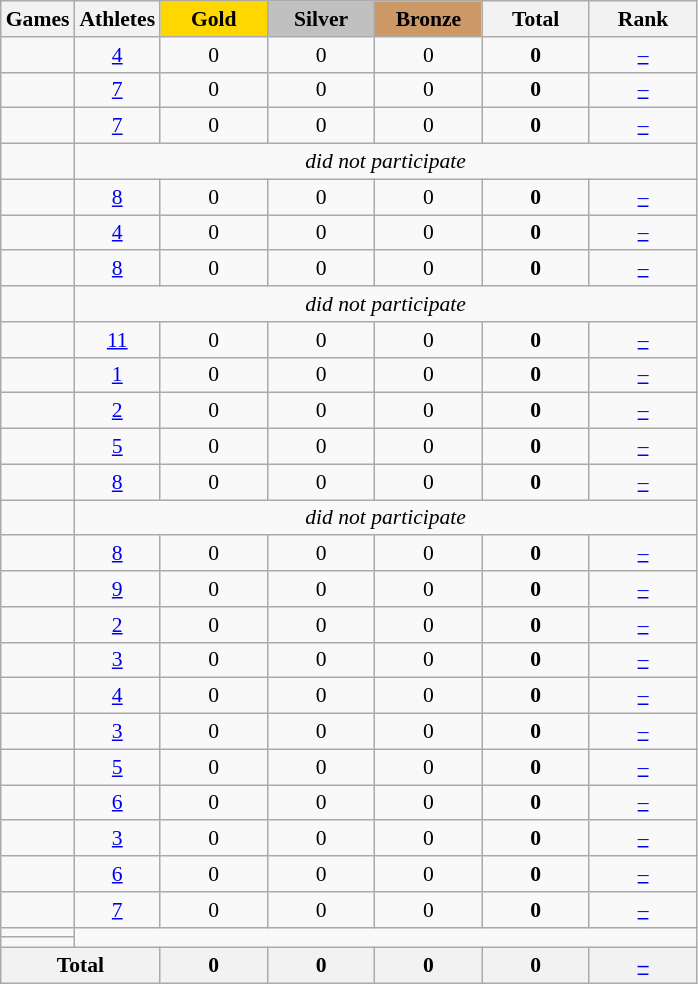<table class="wikitable" style="text-align:center; font-size:90%;">
<tr>
<th>Games</th>
<th>Athletes</th>
<td style="background:gold; width:4.5em; font-weight:bold;">Gold</td>
<td style="background:silver; width:4.5em; font-weight:bold;">Silver</td>
<td style="background:#cc9966; width:4.5em; font-weight:bold;">Bronze</td>
<th style="width:4.5em; font-weight:bold;">Total</th>
<th style="width:4.5em; font-weight:bold;">Rank</th>
</tr>
<tr>
<td align=left></td>
<td><a href='#'>4</a></td>
<td>0</td>
<td>0</td>
<td>0</td>
<td><strong>0</strong></td>
<td><a href='#'>–</a></td>
</tr>
<tr>
<td align=left></td>
<td><a href='#'>7</a></td>
<td>0</td>
<td>0</td>
<td>0</td>
<td><strong>0</strong></td>
<td><a href='#'>–</a></td>
</tr>
<tr>
<td align=left></td>
<td><a href='#'>7</a></td>
<td>0</td>
<td>0</td>
<td>0</td>
<td><strong>0</strong></td>
<td><a href='#'>–</a></td>
</tr>
<tr>
<td align=left></td>
<td colspan=6><em>did not participate</em></td>
</tr>
<tr>
<td align=left></td>
<td><a href='#'>8</a></td>
<td>0</td>
<td>0</td>
<td>0</td>
<td><strong>0</strong></td>
<td><a href='#'>–</a></td>
</tr>
<tr>
<td align=left></td>
<td><a href='#'>4</a></td>
<td>0</td>
<td>0</td>
<td>0</td>
<td><strong>0</strong></td>
<td><a href='#'>–</a></td>
</tr>
<tr>
<td align=left></td>
<td><a href='#'>8</a></td>
<td>0</td>
<td>0</td>
<td>0</td>
<td><strong>0</strong></td>
<td><a href='#'>–</a></td>
</tr>
<tr>
<td align=left></td>
<td colspan=6><em>did not participate</em></td>
</tr>
<tr>
<td align=left></td>
<td><a href='#'>11</a></td>
<td>0</td>
<td>0</td>
<td>0</td>
<td><strong>0</strong></td>
<td><a href='#'>–</a></td>
</tr>
<tr>
<td align=left></td>
<td><a href='#'>1</a></td>
<td>0</td>
<td>0</td>
<td>0</td>
<td><strong>0</strong></td>
<td><a href='#'>–</a></td>
</tr>
<tr>
<td align=left></td>
<td><a href='#'>2</a></td>
<td>0</td>
<td>0</td>
<td>0</td>
<td><strong>0</strong></td>
<td><a href='#'>–</a></td>
</tr>
<tr>
<td align=left></td>
<td><a href='#'>5</a></td>
<td>0</td>
<td>0</td>
<td>0</td>
<td><strong>0</strong></td>
<td><a href='#'>–</a></td>
</tr>
<tr>
<td align=left></td>
<td><a href='#'>8</a></td>
<td>0</td>
<td>0</td>
<td>0</td>
<td><strong>0</strong></td>
<td><a href='#'>–</a></td>
</tr>
<tr>
<td align=left></td>
<td colspan=6><em>did not participate</em></td>
</tr>
<tr>
<td align=left></td>
<td><a href='#'>8</a></td>
<td>0</td>
<td>0</td>
<td>0</td>
<td><strong>0</strong></td>
<td><a href='#'>–</a></td>
</tr>
<tr>
<td align=left></td>
<td><a href='#'>9</a></td>
<td>0</td>
<td>0</td>
<td>0</td>
<td><strong>0</strong></td>
<td><a href='#'>–</a></td>
</tr>
<tr>
<td align=left></td>
<td><a href='#'>2</a></td>
<td>0</td>
<td>0</td>
<td>0</td>
<td><strong>0</strong></td>
<td><a href='#'>–</a></td>
</tr>
<tr>
<td align=left></td>
<td><a href='#'>3</a></td>
<td>0</td>
<td>0</td>
<td>0</td>
<td><strong>0</strong></td>
<td><a href='#'>–</a></td>
</tr>
<tr>
<td align=left></td>
<td><a href='#'>4</a></td>
<td>0</td>
<td>0</td>
<td>0</td>
<td><strong>0</strong></td>
<td><a href='#'>–</a></td>
</tr>
<tr>
<td align=left></td>
<td><a href='#'>3</a></td>
<td>0</td>
<td>0</td>
<td>0</td>
<td><strong>0</strong></td>
<td><a href='#'>–</a></td>
</tr>
<tr>
<td align=left></td>
<td><a href='#'>5</a></td>
<td>0</td>
<td>0</td>
<td>0</td>
<td><strong>0</strong></td>
<td><a href='#'>–</a></td>
</tr>
<tr>
<td align=left></td>
<td><a href='#'>6</a></td>
<td>0</td>
<td>0</td>
<td>0</td>
<td><strong>0</strong></td>
<td><a href='#'>–</a></td>
</tr>
<tr>
<td align=left></td>
<td><a href='#'>3</a></td>
<td>0</td>
<td>0</td>
<td>0</td>
<td><strong>0</strong></td>
<td><a href='#'>–</a></td>
</tr>
<tr>
<td align=left></td>
<td><a href='#'>6</a></td>
<td>0</td>
<td>0</td>
<td>0</td>
<td><strong>0</strong></td>
<td><a href='#'>–</a></td>
</tr>
<tr>
<td align=left></td>
<td><a href='#'>7</a></td>
<td>0</td>
<td>0</td>
<td>0</td>
<td><strong>0</strong></td>
<td><a href='#'>–</a></td>
</tr>
<tr>
<td align=left></td>
</tr>
<tr>
<td align=left></td>
</tr>
<tr>
<th colspan=2>Total</th>
<th>0</th>
<th>0</th>
<th>0</th>
<th>0</th>
<th><a href='#'>–</a></th>
</tr>
</table>
